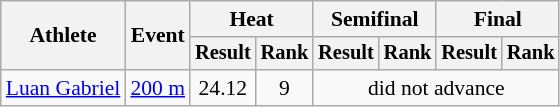<table class="wikitable" style="font-size:90%">
<tr>
<th rowspan="2">Athlete</th>
<th rowspan="2">Event</th>
<th colspan="2">Heat</th>
<th colspan="2">Semifinal</th>
<th colspan="2">Final</th>
</tr>
<tr style="font-size:95%">
<th>Result</th>
<th>Rank</th>
<th>Result</th>
<th>Rank</th>
<th>Result</th>
<th>Rank</th>
</tr>
<tr align=center>
<td align=left><a href='#'>Luan Gabriel</a></td>
<td align=left><a href='#'>200 m</a></td>
<td>24.12</td>
<td>9</td>
<td colspan=4>did not advance</td>
</tr>
</table>
